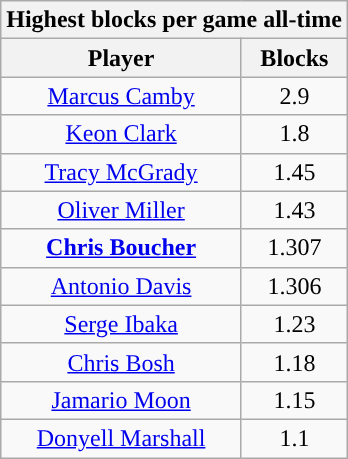<table class="wikitable sortable" style="text-align:center">
<tr>
<th colspan="2">Highest blocks per game all-time</th>
</tr>
<tr>
<th>Player</th>
<th>Blocks</th>
</tr>
<tr>
<td><a href='#'>Marcus Camby</a></td>
<td>2.9</td>
</tr>
<tr>
<td><a href='#'>Keon Clark</a></td>
<td>1.8</td>
</tr>
<tr>
<td><a href='#'>Tracy McGrady</a></td>
<td>1.45</td>
</tr>
<tr>
<td><a href='#'>Oliver Miller</a></td>
<td>1.43</td>
</tr>
<tr>
<td><strong><a href='#'>Chris Boucher</a></strong></td>
<td>1.307</td>
</tr>
<tr>
<td><a href='#'>Antonio Davis</a></td>
<td>1.306</td>
</tr>
<tr>
<td><a href='#'>Serge Ibaka</a></td>
<td>1.23</td>
</tr>
<tr>
<td><a href='#'>Chris Bosh</a></td>
<td>1.18</td>
</tr>
<tr>
<td><a href='#'>Jamario Moon</a></td>
<td>1.15</td>
</tr>
<tr>
<td><a href='#'>Donyell Marshall</a></td>
<td>1.1</td>
</tr>
</table>
